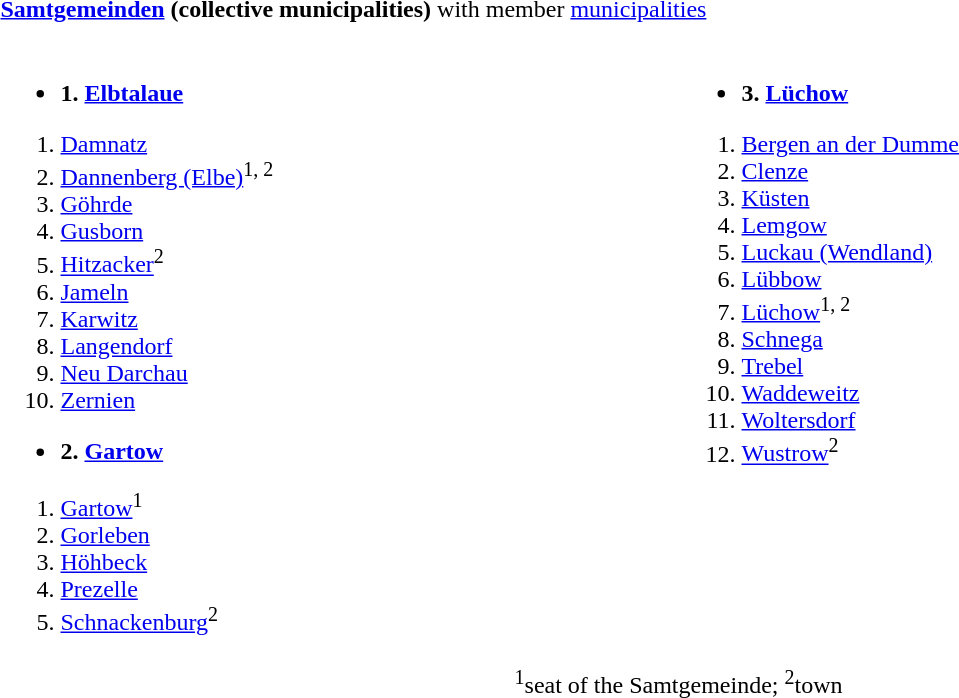<table>
<tr>
<td colspan=2><strong><a href='#'>Samtgemeinden</a> (collective municipalities) </strong> with member <a href='#'>municipalities</a></td>
</tr>
<tr>
<td width="450" valign="top"><br><ul><li><strong>1. <a href='#'>Elbtalaue</a></strong></li></ul><ol><li><a href='#'>Damnatz</a></li><li><a href='#'>Dannenberg (Elbe)</a><sup>1, 2</sup></li><li><a href='#'>Göhrde</a></li><li><a href='#'>Gusborn</a></li><li><a href='#'>Hitzacker</a><sup>2</sup></li><li><a href='#'>Jameln</a></li><li><a href='#'>Karwitz</a></li><li><a href='#'>Langendorf</a></li><li><a href='#'>Neu Darchau</a></li><li><a href='#'>Zernien</a></li></ol><ul><li><strong>2. <a href='#'>Gartow</a></strong></li></ul><ol><li><a href='#'>Gartow</a><sup>1</sup></li><li><a href='#'>Gorleben</a></li><li><a href='#'>Höhbeck</a></li><li><a href='#'>Prezelle</a></li><li><a href='#'>Schnackenburg</a><sup>2</sup></li></ol></td>
<td width="450" valign="top"><br><ul><li><strong>3. <a href='#'>Lüchow</a></strong></li></ul><ol><li><a href='#'>Bergen an der Dumme</a></li><li><a href='#'>Clenze</a></li><li><a href='#'>Küsten</a></li><li><a href='#'>Lemgow</a></li><li><a href='#'>Luckau (Wendland)</a></li><li><a href='#'>Lübbow</a></li><li><a href='#'>Lüchow</a><sup>1, 2</sup></li><li><a href='#'>Schnega</a></li><li><a href='#'>Trebel</a></li><li><a href='#'>Waddeweitz</a></li><li><a href='#'>Woltersdorf</a></li><li><a href='#'>Wustrow</a><sup>2</sup></li></ol></td>
</tr>
<tr>
<td colspan=2 align=center><sup>1</sup>seat of the Samtgemeinde; <sup>2</sup>town</td>
</tr>
</table>
